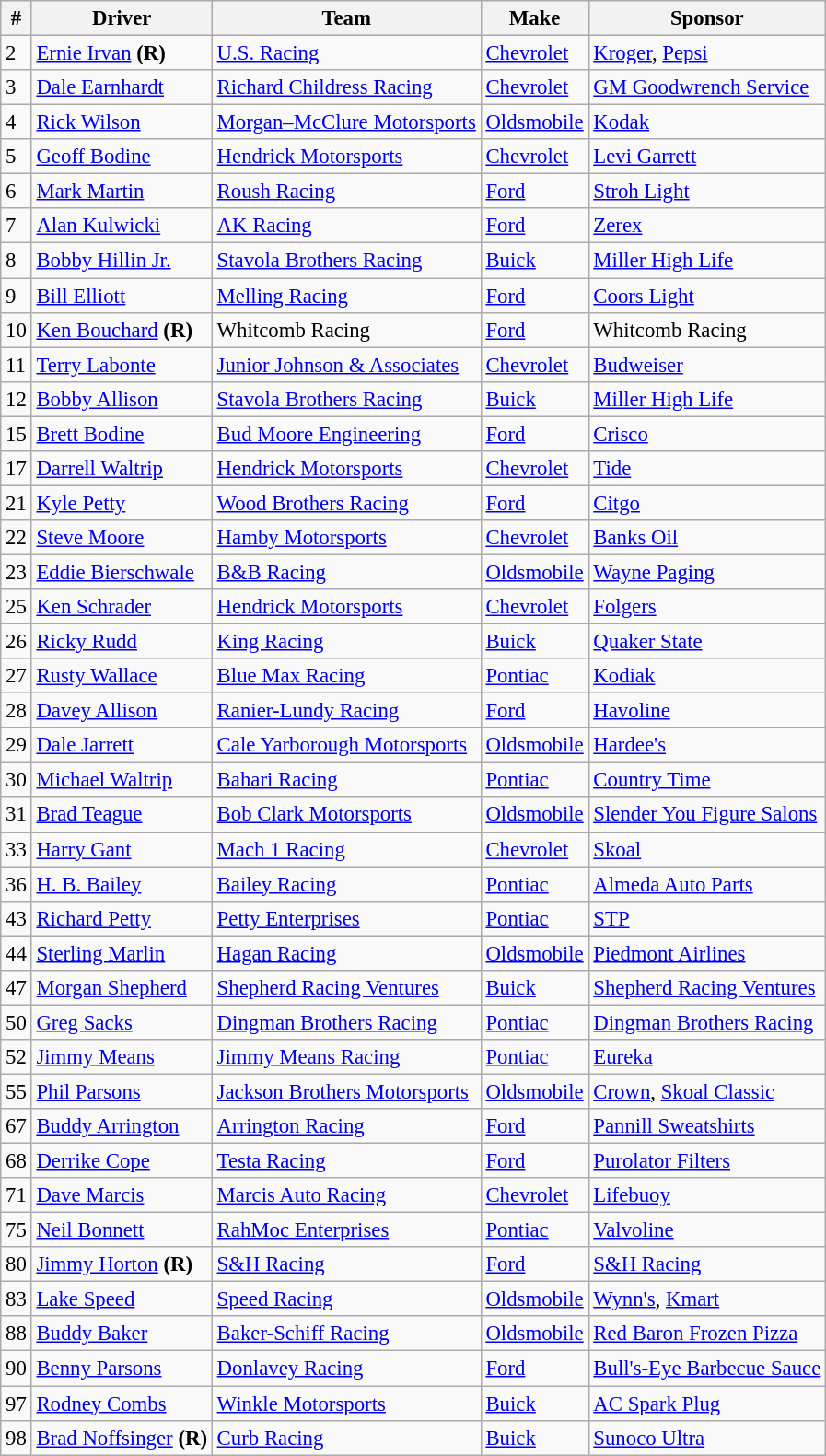<table class="wikitable" style="font-size:95%">
<tr>
<th>#</th>
<th>Driver</th>
<th>Team</th>
<th>Make</th>
<th>Sponsor</th>
</tr>
<tr>
<td>2</td>
<td><a href='#'>Ernie Irvan</a> <strong>(R)</strong></td>
<td><a href='#'>U.S. Racing</a></td>
<td><a href='#'>Chevrolet</a></td>
<td><a href='#'>Kroger</a>, <a href='#'>Pepsi</a></td>
</tr>
<tr>
<td>3</td>
<td><a href='#'>Dale Earnhardt</a></td>
<td><a href='#'>Richard Childress Racing</a></td>
<td><a href='#'>Chevrolet</a></td>
<td><a href='#'>GM Goodwrench Service</a></td>
</tr>
<tr>
<td>4</td>
<td><a href='#'>Rick Wilson</a></td>
<td><a href='#'>Morgan–McClure Motorsports</a></td>
<td><a href='#'>Oldsmobile</a></td>
<td><a href='#'>Kodak</a></td>
</tr>
<tr>
<td>5</td>
<td><a href='#'>Geoff Bodine</a></td>
<td><a href='#'>Hendrick Motorsports</a></td>
<td><a href='#'>Chevrolet</a></td>
<td><a href='#'>Levi Garrett</a></td>
</tr>
<tr>
<td>6</td>
<td><a href='#'>Mark Martin</a></td>
<td><a href='#'>Roush Racing</a></td>
<td><a href='#'>Ford</a></td>
<td><a href='#'>Stroh Light</a></td>
</tr>
<tr>
<td>7</td>
<td><a href='#'>Alan Kulwicki</a></td>
<td><a href='#'>AK Racing</a></td>
<td><a href='#'>Ford</a></td>
<td><a href='#'>Zerex</a></td>
</tr>
<tr>
<td>8</td>
<td><a href='#'>Bobby Hillin Jr.</a></td>
<td><a href='#'>Stavola Brothers Racing</a></td>
<td><a href='#'>Buick</a></td>
<td><a href='#'>Miller High Life</a></td>
</tr>
<tr>
<td>9</td>
<td><a href='#'>Bill Elliott</a></td>
<td><a href='#'>Melling Racing</a></td>
<td><a href='#'>Ford</a></td>
<td><a href='#'>Coors Light</a></td>
</tr>
<tr>
<td>10</td>
<td><a href='#'>Ken Bouchard</a> <strong>(R)</strong></td>
<td>Whitcomb Racing</td>
<td><a href='#'>Ford</a></td>
<td>Whitcomb Racing</td>
</tr>
<tr>
<td>11</td>
<td><a href='#'>Terry Labonte</a></td>
<td><a href='#'>Junior Johnson & Associates</a></td>
<td><a href='#'>Chevrolet</a></td>
<td><a href='#'>Budweiser</a></td>
</tr>
<tr>
<td>12</td>
<td><a href='#'>Bobby Allison</a></td>
<td><a href='#'>Stavola Brothers Racing</a></td>
<td><a href='#'>Buick</a></td>
<td><a href='#'>Miller High Life</a></td>
</tr>
<tr>
<td>15</td>
<td><a href='#'>Brett Bodine</a></td>
<td><a href='#'>Bud Moore Engineering</a></td>
<td><a href='#'>Ford</a></td>
<td><a href='#'>Crisco</a></td>
</tr>
<tr>
<td>17</td>
<td><a href='#'>Darrell Waltrip</a></td>
<td><a href='#'>Hendrick Motorsports</a></td>
<td><a href='#'>Chevrolet</a></td>
<td><a href='#'>Tide</a></td>
</tr>
<tr>
<td>21</td>
<td><a href='#'>Kyle Petty</a></td>
<td><a href='#'>Wood Brothers Racing</a></td>
<td><a href='#'>Ford</a></td>
<td><a href='#'>Citgo</a></td>
</tr>
<tr>
<td>22</td>
<td><a href='#'>Steve Moore</a></td>
<td><a href='#'>Hamby Motorsports</a></td>
<td><a href='#'>Chevrolet</a></td>
<td><a href='#'>Banks Oil</a></td>
</tr>
<tr>
<td>23</td>
<td><a href='#'>Eddie Bierschwale</a></td>
<td><a href='#'>B&B Racing</a></td>
<td><a href='#'>Oldsmobile</a></td>
<td><a href='#'>Wayne Paging</a></td>
</tr>
<tr>
<td>25</td>
<td><a href='#'>Ken Schrader</a></td>
<td><a href='#'>Hendrick Motorsports</a></td>
<td><a href='#'>Chevrolet</a></td>
<td><a href='#'>Folgers</a></td>
</tr>
<tr>
<td>26</td>
<td><a href='#'>Ricky Rudd</a></td>
<td><a href='#'>King Racing</a></td>
<td><a href='#'>Buick</a></td>
<td><a href='#'>Quaker State</a></td>
</tr>
<tr>
<td>27</td>
<td><a href='#'>Rusty Wallace</a></td>
<td><a href='#'>Blue Max Racing</a></td>
<td><a href='#'>Pontiac</a></td>
<td><a href='#'>Kodiak</a></td>
</tr>
<tr>
<td>28</td>
<td><a href='#'>Davey Allison</a></td>
<td><a href='#'>Ranier-Lundy Racing</a></td>
<td><a href='#'>Ford</a></td>
<td><a href='#'>Havoline</a></td>
</tr>
<tr>
<td>29</td>
<td><a href='#'>Dale Jarrett</a></td>
<td><a href='#'>Cale Yarborough Motorsports</a></td>
<td><a href='#'>Oldsmobile</a></td>
<td><a href='#'>Hardee's</a></td>
</tr>
<tr>
<td>30</td>
<td><a href='#'>Michael Waltrip</a></td>
<td><a href='#'>Bahari Racing</a></td>
<td><a href='#'>Pontiac</a></td>
<td><a href='#'>Country Time</a></td>
</tr>
<tr>
<td>31</td>
<td><a href='#'>Brad Teague</a></td>
<td><a href='#'>Bob Clark Motorsports</a></td>
<td><a href='#'>Oldsmobile</a></td>
<td><a href='#'>Slender You Figure Salons</a></td>
</tr>
<tr>
<td>33</td>
<td><a href='#'>Harry Gant</a></td>
<td><a href='#'>Mach 1 Racing</a></td>
<td><a href='#'>Chevrolet</a></td>
<td><a href='#'>Skoal</a></td>
</tr>
<tr>
<td>36</td>
<td><a href='#'>H. B. Bailey</a></td>
<td><a href='#'>Bailey Racing</a></td>
<td><a href='#'>Pontiac</a></td>
<td><a href='#'>Almeda Auto Parts</a></td>
</tr>
<tr>
<td>43</td>
<td><a href='#'>Richard Petty</a></td>
<td><a href='#'>Petty Enterprises</a></td>
<td><a href='#'>Pontiac</a></td>
<td><a href='#'>STP</a></td>
</tr>
<tr>
<td>44</td>
<td><a href='#'>Sterling Marlin</a></td>
<td><a href='#'>Hagan Racing</a></td>
<td><a href='#'>Oldsmobile</a></td>
<td><a href='#'>Piedmont Airlines</a></td>
</tr>
<tr>
<td>47</td>
<td><a href='#'>Morgan Shepherd</a></td>
<td><a href='#'>Shepherd Racing Ventures</a></td>
<td><a href='#'>Buick</a></td>
<td><a href='#'>Shepherd Racing Ventures</a></td>
</tr>
<tr>
<td>50</td>
<td><a href='#'>Greg Sacks</a></td>
<td><a href='#'>Dingman Brothers Racing</a></td>
<td><a href='#'>Pontiac</a></td>
<td><a href='#'>Dingman Brothers Racing</a></td>
</tr>
<tr>
<td>52</td>
<td><a href='#'>Jimmy Means</a></td>
<td><a href='#'>Jimmy Means Racing</a></td>
<td><a href='#'>Pontiac</a></td>
<td><a href='#'>Eureka</a></td>
</tr>
<tr>
<td>55</td>
<td><a href='#'>Phil Parsons</a></td>
<td><a href='#'>Jackson Brothers Motorsports</a></td>
<td><a href='#'>Oldsmobile</a></td>
<td><a href='#'>Crown</a>, <a href='#'>Skoal Classic</a></td>
</tr>
<tr>
<td>67</td>
<td><a href='#'>Buddy Arrington</a></td>
<td><a href='#'>Arrington Racing</a></td>
<td><a href='#'>Ford</a></td>
<td><a href='#'>Pannill Sweatshirts</a></td>
</tr>
<tr>
<td>68</td>
<td><a href='#'>Derrike Cope</a></td>
<td><a href='#'>Testa Racing</a></td>
<td><a href='#'>Ford</a></td>
<td><a href='#'>Purolator Filters</a></td>
</tr>
<tr>
<td>71</td>
<td><a href='#'>Dave Marcis</a></td>
<td><a href='#'>Marcis Auto Racing</a></td>
<td><a href='#'>Chevrolet</a></td>
<td><a href='#'>Lifebuoy</a></td>
</tr>
<tr>
<td>75</td>
<td><a href='#'>Neil Bonnett</a></td>
<td><a href='#'>RahMoc Enterprises</a></td>
<td><a href='#'>Pontiac</a></td>
<td><a href='#'>Valvoline</a></td>
</tr>
<tr>
<td>80</td>
<td><a href='#'>Jimmy Horton</a> <strong>(R)</strong></td>
<td><a href='#'>S&H Racing</a></td>
<td><a href='#'>Ford</a></td>
<td><a href='#'>S&H Racing</a></td>
</tr>
<tr>
<td>83</td>
<td><a href='#'>Lake Speed</a></td>
<td><a href='#'>Speed Racing</a></td>
<td><a href='#'>Oldsmobile</a></td>
<td><a href='#'>Wynn's</a>, <a href='#'>Kmart</a></td>
</tr>
<tr>
<td>88</td>
<td><a href='#'>Buddy Baker</a></td>
<td><a href='#'>Baker-Schiff Racing</a></td>
<td><a href='#'>Oldsmobile</a></td>
<td><a href='#'>Red Baron Frozen Pizza</a></td>
</tr>
<tr>
<td>90</td>
<td><a href='#'>Benny Parsons</a></td>
<td><a href='#'>Donlavey Racing</a></td>
<td><a href='#'>Ford</a></td>
<td><a href='#'>Bull's-Eye Barbecue Sauce</a></td>
</tr>
<tr>
<td>97</td>
<td><a href='#'>Rodney Combs</a></td>
<td><a href='#'>Winkle Motorsports</a></td>
<td><a href='#'>Buick</a></td>
<td><a href='#'>AC Spark Plug</a></td>
</tr>
<tr>
<td>98</td>
<td><a href='#'>Brad Noffsinger</a> <strong>(R)</strong></td>
<td><a href='#'>Curb Racing</a></td>
<td><a href='#'>Buick</a></td>
<td><a href='#'>Sunoco Ultra</a></td>
</tr>
</table>
